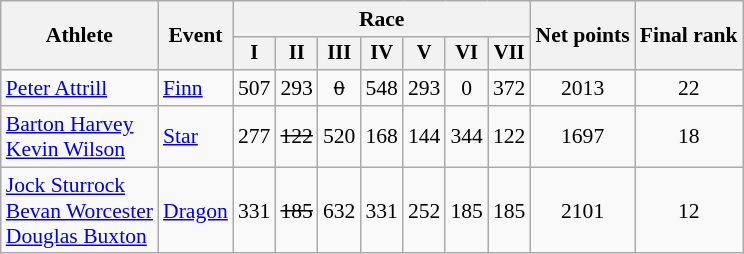<table class="wikitable" style="font-size:90%">
<tr>
<th rowspan="2">Athlete</th>
<th rowspan="2">Event</th>
<th colspan=7>Race</th>
<th rowspan=2>Net points</th>
<th rowspan=2>Final rank</th>
</tr>
<tr style="font-size:95%">
<th>I</th>
<th>II</th>
<th>III</th>
<th>IV</th>
<th>V</th>
<th>VI</th>
<th>VII</th>
</tr>
<tr align=center>
<td align=left><a href='#'>Peter Attrill</a></td>
<td align=left><a href='#'>Finn</a></td>
<td>507</td>
<td>293</td>
<td><s>0</s></td>
<td>548</td>
<td>293</td>
<td>0</td>
<td>372</td>
<td>2013</td>
<td>22</td>
</tr>
<tr align=center>
<td align=left><a href='#'>Barton Harvey</a> <br> <a href='#'>Kevin Wilson</a></td>
<td align=left><a href='#'>Star</a></td>
<td>277</td>
<td><s>122</s></td>
<td>520</td>
<td>168</td>
<td>144</td>
<td>344</td>
<td>122</td>
<td>1697</td>
<td>18</td>
</tr>
<tr align=center>
<td align=left><a href='#'>Jock Sturrock</a> <br> <a href='#'>Bevan Worcester</a> <br> <a href='#'>Douglas Buxton</a></td>
<td align=left><a href='#'>Dragon</a></td>
<td>331</td>
<td><s>185</s></td>
<td>632</td>
<td>331</td>
<td>252</td>
<td>185</td>
<td>185</td>
<td>2101</td>
<td>12</td>
</tr>
</table>
